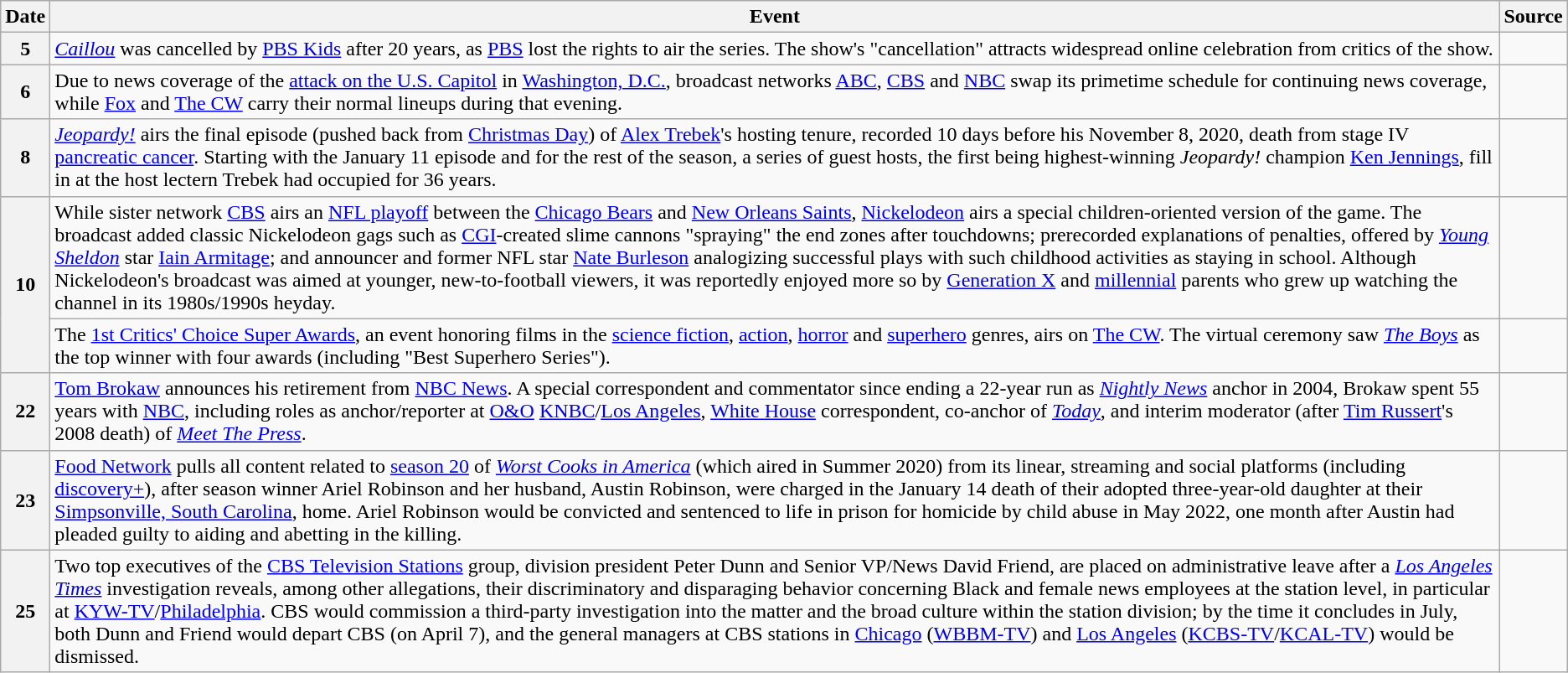<table class=wikitable>
<tr>
<th>Date</th>
<th>Event</th>
<th>Source</th>
</tr>
<tr>
<th>5</th>
<td><em><a href='#'>Caillou</a></em> was cancelled by <a href='#'>PBS Kids</a> after 20 years, as <a href='#'>PBS</a> lost the rights to air the series. The show's "cancellation" attracts widespread online celebration from critics of the show.</td>
<td></td>
</tr>
<tr>
<th>6</th>
<td>Due to news coverage of the <a href='#'>attack on the U.S. Capitol</a> in <a href='#'>Washington, D.C.</a>, broadcast networks <a href='#'>ABC</a>, <a href='#'>CBS</a> and <a href='#'>NBC</a> swap its primetime schedule for continuing news coverage, while <a href='#'>Fox</a> and <a href='#'>The CW</a> carry their normal lineups during that evening.</td>
<td></td>
</tr>
<tr>
<th>8</th>
<td><em><a href='#'>Jeopardy!</a></em> airs the final episode (pushed back from <a href='#'>Christmas Day</a>) of <a href='#'>Alex Trebek</a>'s hosting tenure, recorded 10 days before his November 8, 2020, death from stage IV <a href='#'>pancreatic cancer</a>. Starting with the January 11 episode and for the rest of the season, a series of guest hosts, the first being highest-winning <em>Jeopardy!</em> champion <a href='#'>Ken Jennings</a>, fill in at the host lectern Trebek had occupied for 36 years.</td>
<td></td>
</tr>
<tr>
<th rowspan=2>10</th>
<td>While sister network <a href='#'>CBS</a> airs an <a href='#'>NFL playoff</a> between the <a href='#'>Chicago Bears</a> and <a href='#'>New Orleans Saints</a>, <a href='#'>Nickelodeon</a> airs a special children-oriented version of the game.  The broadcast added classic Nickelodeon gags such as <a href='#'>CGI</a>-created slime cannons "spraying" the end zones after touchdowns; prerecorded explanations of penalties, offered by <em><a href='#'>Young Sheldon</a></em> star <a href='#'>Iain Armitage</a>; and announcer and former NFL star <a href='#'>Nate Burleson</a> analogizing successful plays with such childhood activities as staying in school.  Although Nickelodeon's broadcast was aimed at younger, new-to-football viewers, it was reportedly enjoyed more so by <a href='#'>Generation X</a> and <a href='#'>millennial</a> parents who grew up watching the channel in its 1980s/1990s heyday.</td>
<td></td>
</tr>
<tr>
<td>The <a href='#'>1st Critics' Choice Super Awards</a>, an event honoring films in the <a href='#'>science fiction</a>, <a href='#'>action</a>, <a href='#'>horror</a> and <a href='#'>superhero</a> genres, airs on <a href='#'>The CW</a>. The virtual ceremony saw <em><a href='#'>The Boys</a></em> as the top winner with four awards (including "Best Superhero Series").</td>
<td></td>
</tr>
<tr>
<th>22</th>
<td><a href='#'>Tom Brokaw</a> announces his retirement from <a href='#'>NBC News</a>. A special correspondent and commentator since ending a 22-year run as <em><a href='#'>Nightly News</a></em> anchor in 2004, Brokaw spent 55 years with <a href='#'>NBC</a>, including roles as anchor/reporter at <a href='#'>O&O</a> <a href='#'>KNBC</a>/<a href='#'>Los Angeles</a>, <a href='#'>White House</a> correspondent, co-anchor of <em><a href='#'>Today</a></em>, and interim moderator (after <a href='#'>Tim Russert</a>'s 2008 death) of <em><a href='#'>Meet The Press</a></em>.</td>
<td></td>
</tr>
<tr>
<th>23</th>
<td><a href='#'>Food Network</a> pulls all content related to <a href='#'>season 20</a> of <em><a href='#'>Worst Cooks in America</a></em> (which aired in Summer 2020) from its linear, streaming and social platforms (including <a href='#'>discovery+</a>), after season winner Ariel Robinson and her husband, Austin Robinson, were charged in the January 14 death of their adopted three-year-old daughter at their <a href='#'>Simpsonville, South Carolina</a>, home.  Ariel Robinson would be convicted and sentenced to life in prison for homicide by child abuse in May 2022, one month after Austin had pleaded guilty to aiding and abetting in the killing.</td>
<td></td>
</tr>
<tr>
<th>25</th>
<td>Two top executives of the <a href='#'>CBS Television Stations</a> group, division president Peter Dunn and Senior VP/News David Friend, are placed on administrative leave after a <em><a href='#'>Los Angeles Times</a></em> investigation reveals, among other allegations, their discriminatory and disparaging behavior concerning Black and female news employees at the station level, in particular at <a href='#'>KYW-TV</a>/<a href='#'>Philadelphia</a>.  CBS would commission a third-party investigation into the matter and the broad culture within the station division; by the time it concludes in July, both Dunn and Friend would depart CBS (on April 7), and the general managers at CBS stations in <a href='#'>Chicago</a> (<a href='#'>WBBM-TV</a>) and <a href='#'>Los Angeles</a> (<a href='#'>KCBS-TV</a>/<a href='#'>KCAL-TV</a>) would be dismissed.</td>
<td><br><br></td>
</tr>
</table>
